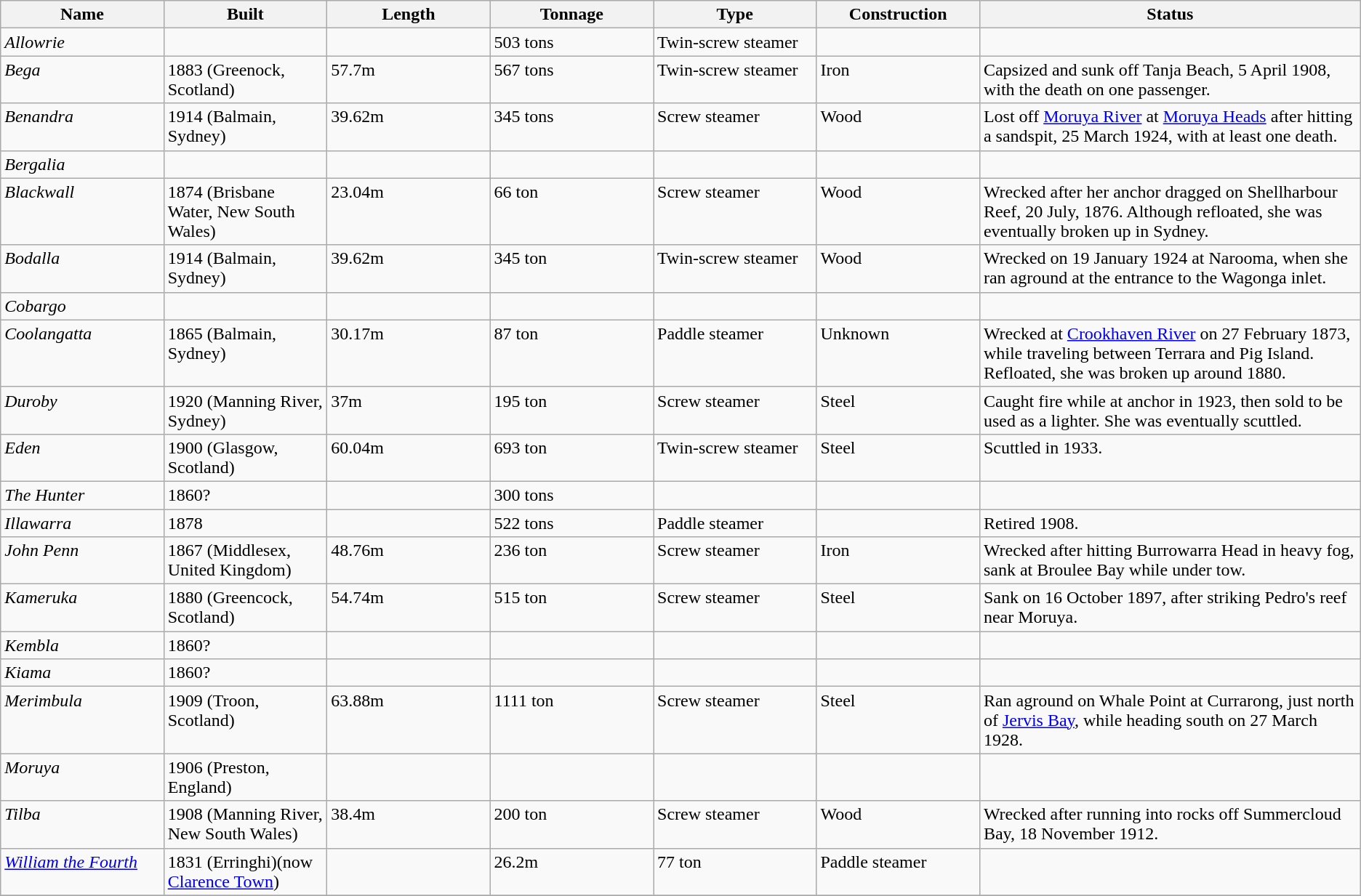<table class="wikitable sortable">
<tr valign="top">
<th width="12%">Name</th>
<th width="12%">Built</th>
<th width="12%">Length</th>
<th width="12%">Tonnage</th>
<th width="12%">Type</th>
<th width="12%">Construction</th>
<th width="28%" class="unsortable">Status</th>
</tr>
<tr valign="top">
<td><em>Allowrie</em></td>
<td></td>
<td></td>
<td>503 tons</td>
<td>Twin-screw steamer</td>
<td></td>
<td></td>
</tr>
<tr valign="top">
<td><em>Bega</em></td>
<td>1883 (Greenock, Scotland)</td>
<td>57.7m</td>
<td>567 tons</td>
<td>Twin-screw steamer</td>
<td>Iron</td>
<td>Capsized and sunk off Tanja Beach, 5 April 1908, with the death on one passenger.</td>
</tr>
<tr valign="top">
<td><em>Benandra</em></td>
<td>1914 (Balmain, Sydney)</td>
<td>39.62m</td>
<td>345 tons</td>
<td>Screw steamer</td>
<td>Wood</td>
<td>Lost off <a href='#'>Moruya River</a> at <a href='#'>Moruya Heads</a> after hitting a sandspit, 25 March 1924, with at least one death.</td>
</tr>
<tr valign="top">
<td><em>Bergalia</em></td>
<td></td>
<td></td>
<td></td>
<td></td>
<td></td>
<td></td>
</tr>
<tr valign="top">
<td><em>Blackwall</em></td>
<td>1874 (Brisbane Water, New South Wales)</td>
<td>23.04m</td>
<td>66 ton</td>
<td>Screw steamer</td>
<td>Wood</td>
<td>Wrecked after her anchor dragged on Shellharbour Reef, 20 July, 1876. Although refloated, she was eventually broken up in Sydney.</td>
</tr>
<tr valign="top">
<td><em>Bodalla</em></td>
<td>1914 (Balmain, Sydney)</td>
<td>39.62m</td>
<td>345 ton</td>
<td>Twin-screw steamer</td>
<td>Wood</td>
<td>Wrecked on 19 January 1924 at Narooma, when she ran aground at the entrance to the Wagonga inlet.</td>
</tr>
<tr valign="top">
<td><em>Cobargo</em></td>
<td></td>
<td></td>
<td></td>
<td></td>
<td></td>
<td></td>
</tr>
<tr valign="top">
<td><em>Coolangatta</em></td>
<td>1865 (Balmain, Sydney)</td>
<td>30.17m</td>
<td>87 ton</td>
<td>Paddle steamer</td>
<td>Unknown</td>
<td>Wrecked at <a href='#'>Crookhaven River</a> on 27 February 1873, while traveling between Terrara and Pig Island. Refloated, she was broken up around 1880.</td>
</tr>
<tr valign="top">
<td><em>Duroby</em></td>
<td>1920 (Manning River, Sydney)</td>
<td>37m</td>
<td>195 ton</td>
<td>Screw steamer</td>
<td>Steel</td>
<td>Caught fire while at anchor in 1923, then sold to be used as a lighter. She was eventually scuttled.</td>
</tr>
<tr valign="top">
<td><em>Eden</em></td>
<td>1900 (Glasgow, Scotland)</td>
<td>60.04m</td>
<td>693 ton</td>
<td>Twin-screw steamer</td>
<td>Steel</td>
<td>Scuttled in 1933.</td>
</tr>
<tr valign="top">
<td><em>The Hunter</em></td>
<td>1860?</td>
<td></td>
<td>300 tons</td>
<td></td>
<td></td>
<td></td>
</tr>
<tr valign="top">
<td><em>Illawarra</em></td>
<td>1878</td>
<td></td>
<td>522 tons</td>
<td>Paddle steamer</td>
<td></td>
<td>Retired 1908.</td>
</tr>
<tr valign="top">
<td><em>John Penn</em></td>
<td>1867 (Middlesex, United Kingdom)</td>
<td>48.76m</td>
<td>236 ton</td>
<td>Screw steamer</td>
<td>Iron</td>
<td>Wrecked after hitting  Burrowarra Head in heavy fog, sank at Broulee Bay while under tow.</td>
</tr>
<tr valign="top">
<td><em>Kameruka</em></td>
<td>1880 (Greencock, Scotland)</td>
<td>54.74m</td>
<td>515 ton</td>
<td>Screw steamer</td>
<td>Steel</td>
<td>Sank on 16 October 1897, after striking Pedro's reef near Moruya.</td>
</tr>
<tr valign="top">
<td><em>Kembla</em></td>
<td>1860?</td>
<td></td>
<td></td>
<td></td>
<td></td>
<td></td>
</tr>
<tr valign="top">
<td><em>Kiama</em></td>
<td>1860?</td>
<td></td>
<td></td>
<td></td>
<td></td>
<td></td>
</tr>
<tr valign="top">
<td><em>Merimbula</em></td>
<td>1909 (Troon, Scotland)</td>
<td>63.88m</td>
<td>1111 ton</td>
<td>Screw steamer</td>
<td>Steel</td>
<td>Ran aground on Whale Point at Currarong, just north of <a href='#'>Jervis Bay</a>, while heading south on 27 March 1928.</td>
</tr>
<tr valign="top">
<td><em>Moruya</em></td>
<td>1906 (Preston, England)</td>
<td></td>
<td></td>
<td></td>
<td></td>
<td></td>
</tr>
<tr valign="top">
<td><em>Tilba</em></td>
<td>1908 (Manning River, New South Wales)</td>
<td>38.4m</td>
<td>200 ton</td>
<td>Screw steamer</td>
<td>Wood</td>
<td>Wrecked after running into rocks off Summercloud Bay, 18 November 1912.</td>
</tr>
<tr valign="top">
<td><em><a href='#'>William the Fourth</a></em></td>
<td>1831 (Erringhi)(now <a href='#'>Clarence Town</a>)</td>
<td></td>
<td>26.2m</td>
<td>77 ton</td>
<td>Paddle steamer</td>
<td></td>
</tr>
<tr valign="top">
</tr>
</table>
